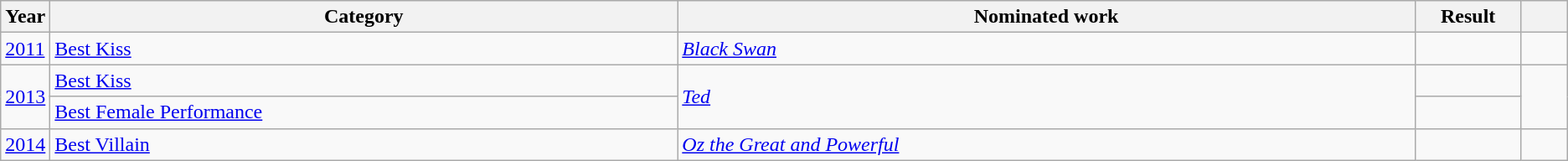<table class="wikitable sortable">
<tr>
<th scope="col" style="width:1em;">Year</th>
<th scope="col" style="width:33em;">Category</th>
<th scope="col" style="width:39em;">Nominated work</th>
<th scope="col" style="width:5em;">Result</th>
<th scope="col" style="width:2em;" class="unsortable"></th>
</tr>
<tr>
<td><a href='#'>2011</a></td>
<td><a href='#'>Best Kiss</a> </td>
<td><em><a href='#'>Black Swan</a></em></td>
<td></td>
<td style="text-align:center;"></td>
</tr>
<tr>
<td rowspan="2"><a href='#'>2013</a></td>
<td><a href='#'>Best Kiss</a> </td>
<td rowspan="2"><em><a href='#'>Ted</a></em></td>
<td></td>
<td style="text-align:center;" rowspan="2"></td>
</tr>
<tr>
<td><a href='#'>Best Female Performance</a></td>
<td></td>
</tr>
<tr>
<td><a href='#'>2014</a></td>
<td><a href='#'>Best Villain</a></td>
<td><em><a href='#'>Oz the Great and Powerful</a></em></td>
<td></td>
<td style="text-align:center;"></td>
</tr>
</table>
